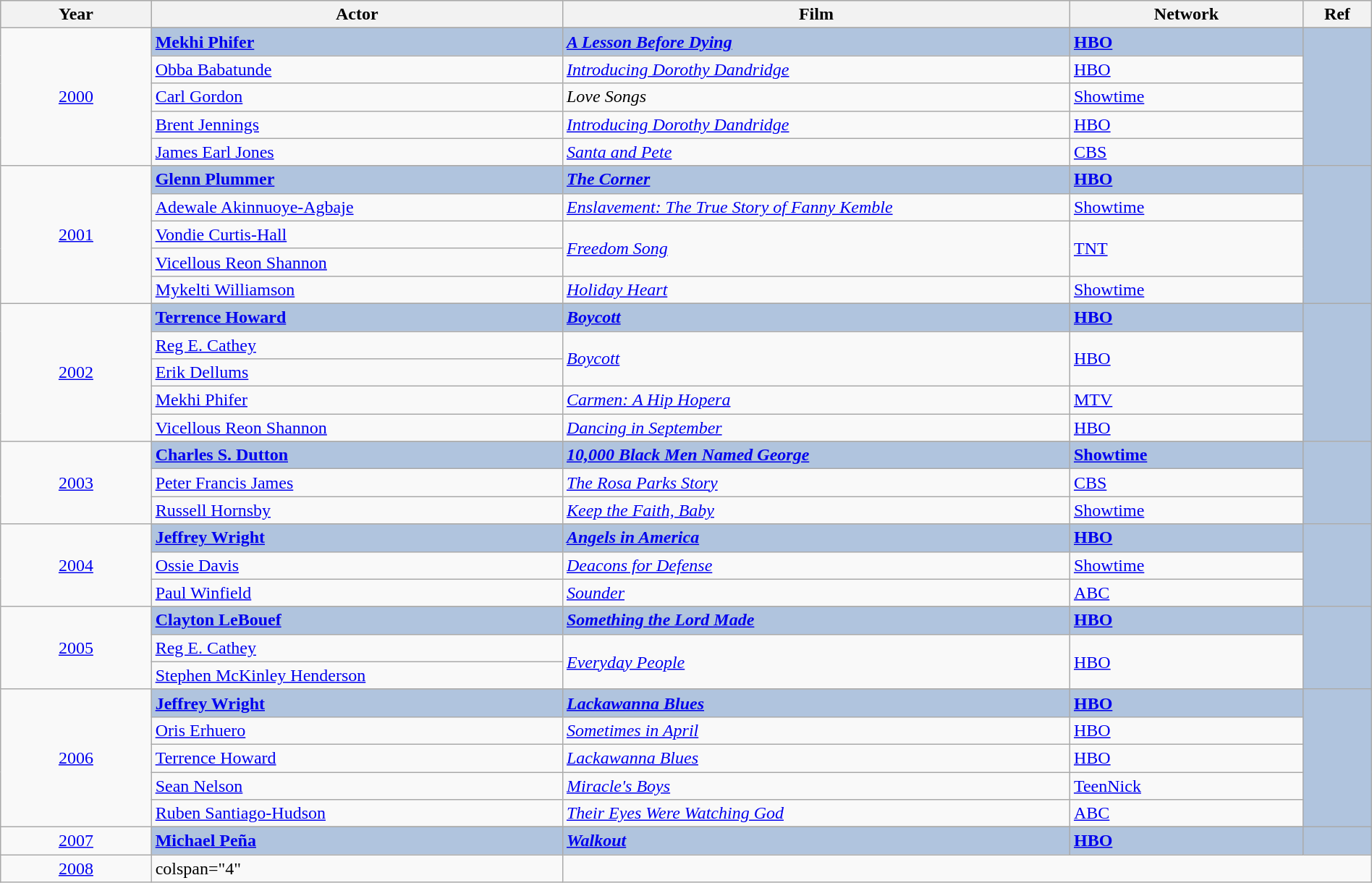<table class="wikitable" style="width:100%;">
<tr style="background:#bebebe;">
<th style="width:11%;">Year</th>
<th style="width:30%;">Actor</th>
<th style="width:37%;">Film</th>
<th style="width:17%;">Network</th>
<th style="width:5%;">Ref</th>
</tr>
<tr>
<td rowspan="6" align="center"><a href='#'>2000</a></td>
</tr>
<tr style="background:#B0C4DE">
<td><strong><a href='#'>Mekhi Phifer</a></strong></td>
<td><strong><em><a href='#'>A Lesson Before Dying</a></em></strong></td>
<td><strong><a href='#'>HBO</a></strong></td>
<td rowspan="6" align="center"></td>
</tr>
<tr>
<td><a href='#'>Obba Babatunde</a></td>
<td><em><a href='#'>Introducing Dorothy Dandridge</a></em></td>
<td><a href='#'>HBO</a></td>
</tr>
<tr>
<td><a href='#'>Carl Gordon</a></td>
<td><em>Love Songs</em></td>
<td><a href='#'>Showtime</a></td>
</tr>
<tr>
<td><a href='#'>Brent Jennings</a></td>
<td><em><a href='#'>Introducing Dorothy Dandridge</a></em></td>
<td><a href='#'>HBO</a></td>
</tr>
<tr>
<td><a href='#'>James Earl Jones</a></td>
<td><em><a href='#'>Santa and Pete</a></em></td>
<td><a href='#'>CBS</a></td>
</tr>
<tr>
<td rowspan="6" align="center"><a href='#'>2001</a></td>
</tr>
<tr style="background:#B0C4DE">
<td><strong><a href='#'>Glenn Plummer</a></strong></td>
<td><strong><em><a href='#'>The Corner</a></em></strong></td>
<td><strong><a href='#'>HBO</a></strong></td>
<td rowspan="6" align="center"></td>
</tr>
<tr>
<td><a href='#'>Adewale Akinnuoye-Agbaje</a></td>
<td><em><a href='#'>Enslavement: The True Story of Fanny Kemble</a></em></td>
<td><a href='#'>Showtime</a></td>
</tr>
<tr>
<td><a href='#'>Vondie Curtis-Hall</a></td>
<td rowspan="2"><em><a href='#'>Freedom Song</a></em></td>
<td rowspan="2"><a href='#'>TNT</a></td>
</tr>
<tr>
<td><a href='#'>Vicellous Reon Shannon</a></td>
</tr>
<tr>
<td><a href='#'>Mykelti Williamson</a></td>
<td><em><a href='#'>Holiday Heart</a></em></td>
<td><a href='#'>Showtime</a></td>
</tr>
<tr>
<td rowspan="6" align="center"><a href='#'>2002</a></td>
</tr>
<tr style="background:#B0C4DE">
<td><strong><a href='#'>Terrence Howard</a></strong></td>
<td><strong><em><a href='#'>Boycott</a></em></strong></td>
<td><strong><a href='#'>HBO</a></strong></td>
<td rowspan="6" align="center"></td>
</tr>
<tr>
<td><a href='#'>Reg E. Cathey</a></td>
<td rowspan="2"><em><a href='#'>Boycott</a></em></td>
<td rowspan="2"><a href='#'>HBO</a></td>
</tr>
<tr>
<td><a href='#'>Erik Dellums</a></td>
</tr>
<tr>
<td><a href='#'>Mekhi Phifer</a></td>
<td><em><a href='#'>Carmen: A Hip Hopera</a></em></td>
<td><a href='#'>MTV</a></td>
</tr>
<tr>
<td><a href='#'>Vicellous Reon Shannon</a></td>
<td><em><a href='#'>Dancing in September</a></em></td>
<td><a href='#'>HBO</a></td>
</tr>
<tr>
<td rowspan="4" align="center"><a href='#'>2003</a></td>
</tr>
<tr style="background:#B0C4DE">
<td><strong><a href='#'>Charles S. Dutton</a></strong></td>
<td><strong><em><a href='#'>10,000 Black Men Named George</a></em></strong></td>
<td><strong><a href='#'>Showtime</a></strong></td>
<td rowspan="4" align="center"></td>
</tr>
<tr>
<td><a href='#'>Peter Francis James</a></td>
<td><em><a href='#'>The Rosa Parks Story</a></em></td>
<td><a href='#'>CBS</a></td>
</tr>
<tr>
<td><a href='#'>Russell Hornsby</a></td>
<td><em><a href='#'>Keep the Faith, Baby</a></em></td>
<td><a href='#'>Showtime</a></td>
</tr>
<tr>
<td rowspan="4" align="center"><a href='#'>2004</a></td>
</tr>
<tr style="background:#B0C4DE">
<td><strong><a href='#'>Jeffrey Wright</a></strong></td>
<td><strong><em><a href='#'>Angels in America</a></em></strong></td>
<td><strong><a href='#'>HBO</a></strong></td>
<td rowspan="4" align="center"></td>
</tr>
<tr>
<td><a href='#'>Ossie Davis</a></td>
<td><em><a href='#'>Deacons for Defense</a></em></td>
<td><a href='#'>Showtime</a></td>
</tr>
<tr>
<td><a href='#'>Paul Winfield</a></td>
<td><em><a href='#'>Sounder</a></em></td>
<td><a href='#'>ABC</a></td>
</tr>
<tr>
<td rowspan="4" align="center"><a href='#'>2005</a></td>
</tr>
<tr style="background:#B0C4DE">
<td><strong><a href='#'>Clayton LeBouef</a></strong></td>
<td><strong><em><a href='#'>Something the Lord Made</a></em></strong></td>
<td><strong><a href='#'>HBO</a></strong></td>
<td rowspan="4" align="center"></td>
</tr>
<tr>
<td><a href='#'>Reg E. Cathey</a></td>
<td rowspan="2"><em><a href='#'>Everyday People</a></em></td>
<td rowspan="2"><a href='#'>HBO</a></td>
</tr>
<tr>
<td><a href='#'>Stephen McKinley Henderson</a></td>
</tr>
<tr>
<td rowspan="6" align="center"><a href='#'>2006</a></td>
</tr>
<tr style="background:#B0C4DE">
<td><strong><a href='#'>Jeffrey Wright</a></strong></td>
<td><strong><em><a href='#'>Lackawanna Blues</a></em></strong></td>
<td><strong><a href='#'>HBO</a></strong></td>
<td rowspan="6" align="center"></td>
</tr>
<tr>
<td><a href='#'>Oris Erhuero</a></td>
<td><em><a href='#'>Sometimes in April</a></em></td>
<td><a href='#'>HBO</a></td>
</tr>
<tr>
<td><a href='#'>Terrence Howard</a></td>
<td><em><a href='#'>Lackawanna Blues</a></em></td>
<td><a href='#'>HBO</a></td>
</tr>
<tr>
<td><a href='#'>Sean Nelson</a></td>
<td><em><a href='#'>Miracle's Boys</a></em></td>
<td><a href='#'>TeenNick</a></td>
</tr>
<tr>
<td><a href='#'>Ruben Santiago-Hudson</a></td>
<td><em><a href='#'>Their Eyes Were Watching God</a></em></td>
<td><a href='#'>ABC</a></td>
</tr>
<tr>
<td rowspan="2" align="center"><a href='#'>2007</a></td>
</tr>
<tr style="background:#B0C4DE">
<td><strong><a href='#'>Michael Peña</a></strong></td>
<td><strong><em><a href='#'>Walkout</a></em></strong></td>
<td><strong><a href='#'>HBO</a></strong></td>
<td align="center"></td>
</tr>
<tr>
<td align="center"><a href='#'>2008</a></td>
<td>colspan="4" </td>
</tr>
</table>
